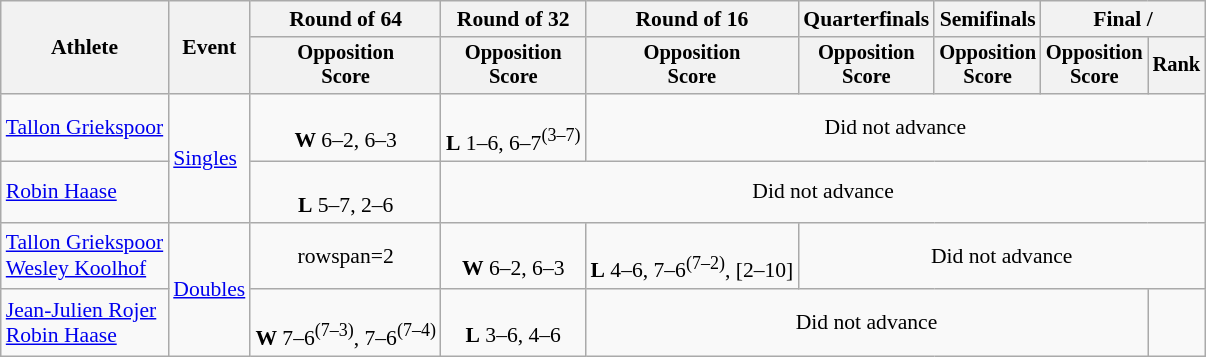<table class=wikitable style="font-size:90%">
<tr>
<th rowspan="2">Athlete</th>
<th rowspan="2">Event</th>
<th>Round of 64</th>
<th>Round of 32</th>
<th>Round of 16</th>
<th>Quarterfinals</th>
<th>Semifinals</th>
<th colspan=2>Final / </th>
</tr>
<tr style="font-size:95%">
<th>Opposition<br>Score</th>
<th>Opposition<br>Score</th>
<th>Opposition<br>Score</th>
<th>Opposition<br>Score</th>
<th>Opposition<br>Score</th>
<th>Opposition<br>Score</th>
<th>Rank</th>
</tr>
<tr align=center>
<td align=left><a href='#'>Tallon Griekspoor</a></td>
<td align=left rowspan=2><a href='#'>Singles</a></td>
<td><br><strong>W</strong> 6–2, 6–3</td>
<td><br><strong>L</strong> 1–6, 6–7<sup>(3–7)</sup></td>
<td colspan=5>Did not advance</td>
</tr>
<tr align=center>
<td align=left><a href='#'>Robin Haase</a></td>
<td><br><strong>L</strong> 5–7, 2–6</td>
<td colspan=6>Did not advance</td>
</tr>
<tr align=center>
<td align=left><a href='#'>Tallon Griekspoor</a><br><a href='#'>Wesley Koolhof</a></td>
<td align=left rowspan=2><a href='#'>Doubles</a></td>
<td>rowspan=2 </td>
<td><br><strong>W</strong> 6–2, 6–3</td>
<td><br><strong>L</strong> 4–6, 7–6<sup>(7–2)</sup>, [2–10]</td>
<td colspan=4>Did not advance</td>
</tr>
<tr align=center>
<td align=left><a href='#'>Jean-Julien Rojer</a><br><a href='#'>Robin Haase</a></td>
<td><br><strong>W</strong> 7–6<sup>(7–3)</sup>, 7–6<sup>(7–4)</sup></td>
<td><br><strong>L</strong> 3–6, 4–6</td>
<td colspan=4>Did not advance</td>
</tr>
</table>
